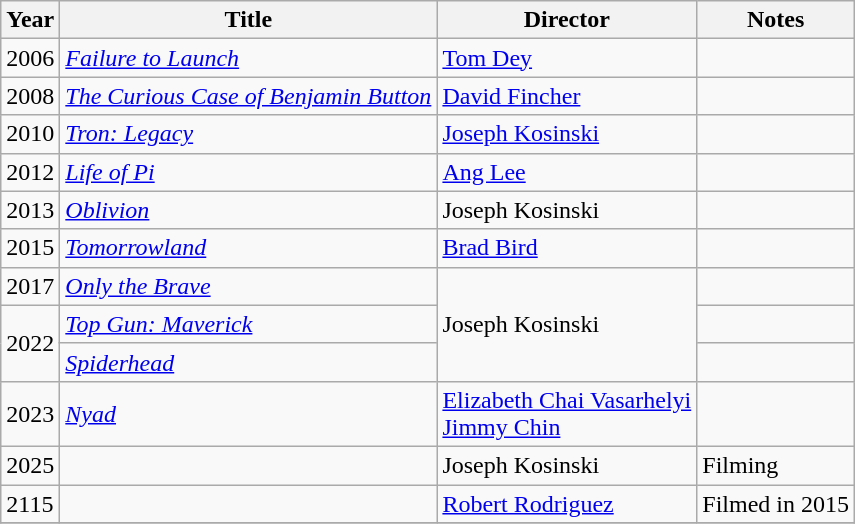<table class="wikitable">
<tr>
<th>Year</th>
<th>Title</th>
<th>Director</th>
<th>Notes</th>
</tr>
<tr>
<td>2006</td>
<td><em><a href='#'>Failure to Launch</a></em></td>
<td><a href='#'>Tom Dey</a></td>
<td></td>
</tr>
<tr>
<td>2008</td>
<td><em><a href='#'>The Curious Case of Benjamin Button</a></em></td>
<td><a href='#'>David Fincher</a></td>
<td></td>
</tr>
<tr>
<td>2010</td>
<td><em><a href='#'>Tron: Legacy</a></em></td>
<td><a href='#'>Joseph Kosinski</a></td>
<td></td>
</tr>
<tr>
<td>2012</td>
<td><em><a href='#'>Life of Pi</a></em></td>
<td><a href='#'>Ang Lee</a></td>
<td></td>
</tr>
<tr>
<td>2013</td>
<td><em><a href='#'>Oblivion</a></em></td>
<td>Joseph Kosinski</td>
<td></td>
</tr>
<tr>
<td>2015</td>
<td><em><a href='#'>Tomorrowland</a></em></td>
<td><a href='#'>Brad Bird</a></td>
<td></td>
</tr>
<tr>
<td>2017</td>
<td><em><a href='#'>Only the Brave</a></em></td>
<td rowspan=3>Joseph Kosinski</td>
<td></td>
</tr>
<tr>
<td rowspan=2>2022</td>
<td><em><a href='#'>Top Gun: Maverick</a></em></td>
<td></td>
</tr>
<tr>
<td><em><a href='#'>Spiderhead</a></em></td>
<td></td>
</tr>
<tr>
<td>2023</td>
<td><em><a href='#'>Nyad</a></em></td>
<td><a href='#'>Elizabeth Chai Vasarhelyi</a><br><a href='#'>Jimmy Chin</a></td>
<td></td>
</tr>
<tr>
<td>2025</td>
<td></td>
<td>Joseph Kosinski</td>
<td>Filming</td>
</tr>
<tr>
<td>2115</td>
<td></td>
<td><a href='#'>Robert Rodriguez</a></td>
<td>Filmed in 2015</td>
</tr>
<tr>
</tr>
</table>
